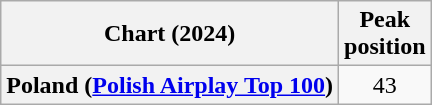<table class="wikitable plainrowheaders" style="text-align:center">
<tr>
<th>Chart (2024)</th>
<th>Peak<br>position</th>
</tr>
<tr>
<th scope="row">Poland (<a href='#'>Polish Airplay Top 100</a>)</th>
<td>43</td>
</tr>
</table>
